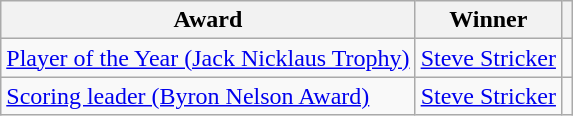<table class="wikitable">
<tr>
<th>Award</th>
<th>Winner</th>
<th></th>
</tr>
<tr>
<td><a href='#'>Player of the Year (Jack Nicklaus Trophy)</a></td>
<td> <a href='#'>Steve Stricker</a></td>
<td><br></td>
</tr>
<tr>
<td><a href='#'>Scoring leader (Byron Nelson Award)</a></td>
<td> <a href='#'>Steve Stricker</a></td>
<td></td>
</tr>
</table>
